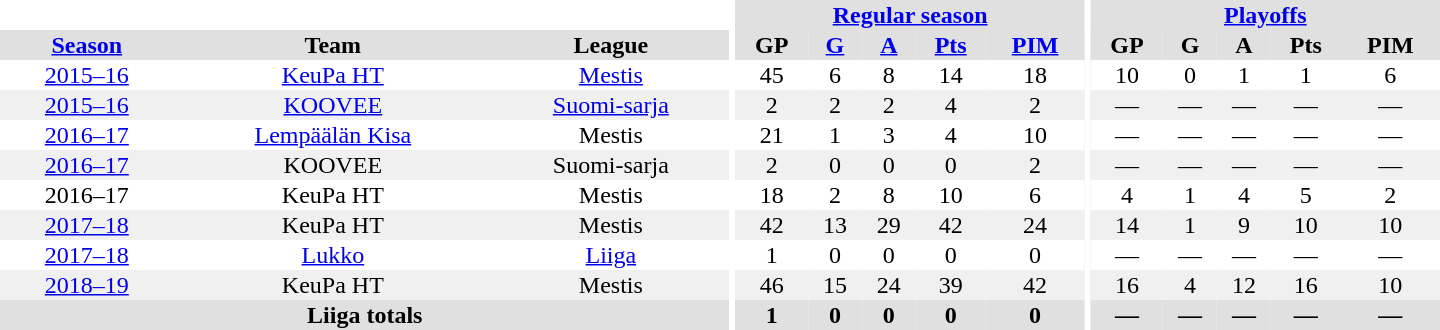<table border="0" cellpadding="1" cellspacing="0" style="text-align:center; width:60em">
<tr bgcolor="#e0e0e0">
<th colspan="3" bgcolor="#ffffff"></th>
<th rowspan="107" bgcolor="#ffffff"></th>
<th colspan="5"><a href='#'>Regular season</a></th>
<th rowspan="107" bgcolor="#ffffff"></th>
<th colspan="5"><a href='#'>Playoffs</a></th>
</tr>
<tr bgcolor="#e0e0e0">
<th><a href='#'>Season</a></th>
<th>Team</th>
<th>League</th>
<th>GP</th>
<th><a href='#'>G</a></th>
<th><a href='#'>A</a></th>
<th><a href='#'>Pts</a></th>
<th><a href='#'>PIM</a></th>
<th>GP</th>
<th>G</th>
<th>A</th>
<th>Pts</th>
<th>PIM</th>
</tr>
<tr ALIGN="center">
<td><a href='#'>2015–16</a></td>
<td><a href='#'>KeuPa HT</a></td>
<td><a href='#'>Mestis</a></td>
<td>45</td>
<td>6</td>
<td>8</td>
<td>14</td>
<td>18</td>
<td>10</td>
<td>0</td>
<td>1</td>
<td>1</td>
<td>6</td>
</tr>
<tr ALIGN="center" bgcolor="#f0f0f0">
<td><a href='#'>2015–16</a></td>
<td><a href='#'>KOOVEE</a></td>
<td><a href='#'>Suomi-sarja</a></td>
<td>2</td>
<td>2</td>
<td>2</td>
<td>4</td>
<td>2</td>
<td>—</td>
<td>—</td>
<td>—</td>
<td>—</td>
<td>—</td>
</tr>
<tr ALIGN="center">
<td><a href='#'>2016–17</a></td>
<td><a href='#'>Lempäälän Kisa</a></td>
<td>Mestis</td>
<td>21</td>
<td>1</td>
<td>3</td>
<td>4</td>
<td>10</td>
<td>—</td>
<td>—</td>
<td>—</td>
<td>—</td>
<td>—</td>
</tr>
<tr ALIGN="center" bgcolor="#f0f0f0">
<td><a href='#'>2016–17</a></td>
<td>KOOVEE</td>
<td>Suomi-sarja</td>
<td>2</td>
<td>0</td>
<td>0</td>
<td>0</td>
<td>2</td>
<td>—</td>
<td>—</td>
<td>—</td>
<td>—</td>
<td>—</td>
</tr>
<tr ALIGN="center">
<td>2016–17</td>
<td>KeuPa HT</td>
<td>Mestis</td>
<td>18</td>
<td>2</td>
<td>8</td>
<td>10</td>
<td>6</td>
<td>4</td>
<td>1</td>
<td>4</td>
<td>5</td>
<td>2</td>
</tr>
<tr ALIGN="center" bgcolor="#f0f0f0">
<td><a href='#'>2017–18</a></td>
<td>KeuPa HT</td>
<td>Mestis</td>
<td>42</td>
<td>13</td>
<td>29</td>
<td>42</td>
<td>24</td>
<td>14</td>
<td>1</td>
<td>9</td>
<td>10</td>
<td>10</td>
</tr>
<tr ALIGN="center">
<td><a href='#'>2017–18</a></td>
<td><a href='#'>Lukko</a></td>
<td><a href='#'>Liiga</a></td>
<td>1</td>
<td>0</td>
<td>0</td>
<td>0</td>
<td>0</td>
<td>—</td>
<td>—</td>
<td>—</td>
<td>—</td>
<td>—</td>
</tr>
<tr ALIGN="center" bgcolor="#f0f0f0">
<td><a href='#'>2018–19</a></td>
<td>KeuPa HT</td>
<td>Mestis</td>
<td>46</td>
<td>15</td>
<td>24</td>
<td>39</td>
<td>42</td>
<td>16</td>
<td>4</td>
<td>12</td>
<td>16</td>
<td>10</td>
</tr>
<tr bgcolor="#e0e0e0">
<th colspan="3">Liiga totals</th>
<th>1</th>
<th>0</th>
<th>0</th>
<th>0</th>
<th>0</th>
<th>—</th>
<th>—</th>
<th>—</th>
<th>—</th>
<th>—</th>
</tr>
</table>
